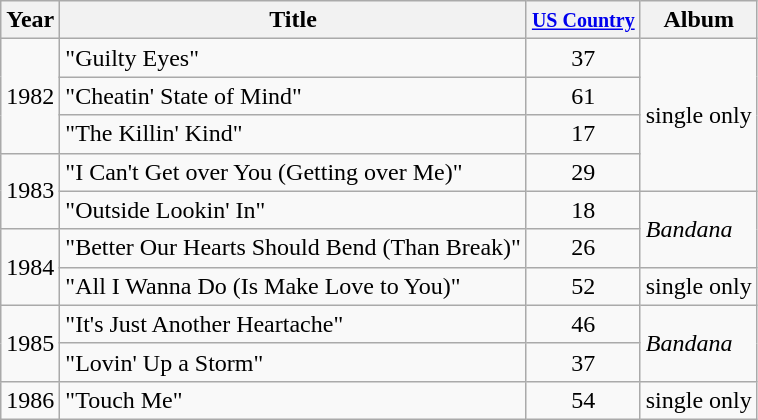<table class="wikitable">
<tr>
<th style="width:auto;">Year</th>
<th style="width:auto;">Title</th>
<th style="width:auto;"><small><a href='#'>US Country</a></small></th>
<th style="width:auto;">Album</th>
</tr>
<tr>
<td rowspan=3>1982</td>
<td>"Guilty Eyes"</td>
<td style="text-align:center;">37</td>
<td rowspan=4>single only</td>
</tr>
<tr>
<td>"Cheatin' State of Mind"</td>
<td style="text-align:center;">61</td>
</tr>
<tr>
<td>"The Killin' Kind"</td>
<td style="text-align:center;">17</td>
</tr>
<tr>
<td rowspan=2>1983</td>
<td>"I Can't Get over You (Getting over Me)"</td>
<td style="text-align:center;">29</td>
</tr>
<tr>
<td>"Outside Lookin' In"</td>
<td style="text-align:center;">18</td>
<td rowspan=2><em>Bandana</em></td>
</tr>
<tr>
<td rowspan=2>1984</td>
<td>"Better Our Hearts Should Bend (Than Break)"</td>
<td style="text-align:center;">26</td>
</tr>
<tr>
<td>"All I Wanna Do (Is Make Love to You)"</td>
<td style="text-align:center;">52</td>
<td>single only</td>
</tr>
<tr>
<td rowspan=2>1985</td>
<td>"It's Just Another Heartache"</td>
<td style="text-align:center;">46</td>
<td rowspan=2><em>Bandana</em></td>
</tr>
<tr>
<td>"Lovin' Up a Storm"</td>
<td style="text-align:center;">37</td>
</tr>
<tr>
<td>1986</td>
<td>"Touch Me"</td>
<td style="text-align:center;">54</td>
<td>single only</td>
</tr>
</table>
